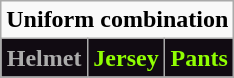<table class="wikitable"  style="display: inline-table;">
<tr>
<td align="center" Colspan="3"><strong>Uniform combination</strong></td>
</tr>
<tr align="center">
<td style="background:#110b12; color:#acacac"><strong>Helmet</strong></td>
<td style="background:#110b12; color:#90ff02"><strong>Jersey</strong></td>
<td style="background:#110b12; color:#90ff02"><strong>Pants</strong></td>
</tr>
</table>
